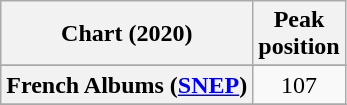<table class="wikitable sortable plainrowheaders" style="text-align:center">
<tr>
<th scope="col">Chart (2020)</th>
<th scope="col">Peak<br>position</th>
</tr>
<tr>
</tr>
<tr>
</tr>
<tr>
</tr>
<tr>
<th scope="row">French Albums (<a href='#'>SNEP</a>)</th>
<td>107</td>
</tr>
<tr>
</tr>
<tr>
</tr>
</table>
